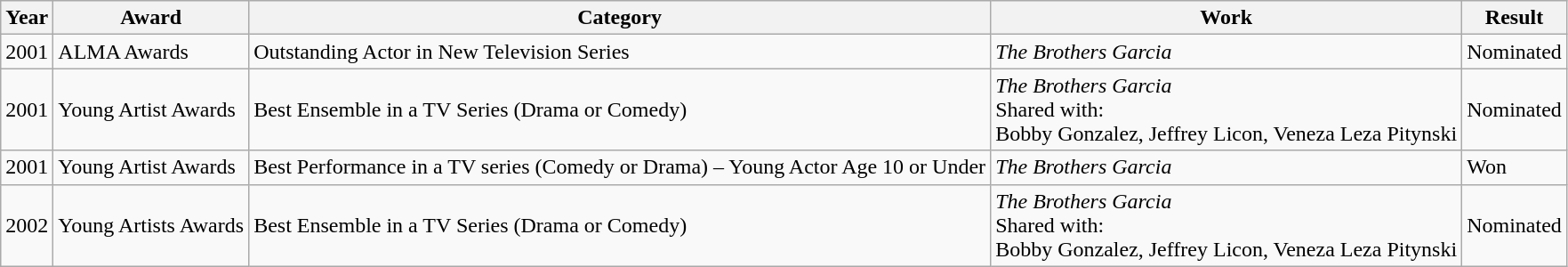<table class="wikitable">
<tr>
<th>Year</th>
<th>Award</th>
<th>Category</th>
<th>Work</th>
<th>Result</th>
</tr>
<tr>
<td>2001</td>
<td>ALMA Awards</td>
<td>Outstanding Actor in New Television Series</td>
<td><em>The  Brothers Garcia</em></td>
<td>Nominated</td>
</tr>
<tr>
<td>2001</td>
<td>Young Artist Awards</td>
<td>Best Ensemble in a TV Series (Drama or Comedy)</td>
<td><em>The  Brothers Garcia</em><br>Shared with:<br>Bobby Gonzalez, Jeffrey Licon, Veneza Leza Pitynski</td>
<td>Nominated</td>
</tr>
<tr>
<td>2001</td>
<td>Young Artist Awards</td>
<td>Best Performance in a TV series (Comedy or Drama) –  Young Actor Age 10 or Under</td>
<td><em>The  Brothers Garcia</em></td>
<td>Won</td>
</tr>
<tr>
<td>2002</td>
<td>Young Artists Awards</td>
<td>Best Ensemble in a TV Series (Drama or Comedy)</td>
<td><em>The  Brothers Garcia</em><br>Shared with:<br>Bobby Gonzalez, Jeffrey Licon, Veneza Leza Pitynski</td>
<td>Nominated</td>
</tr>
</table>
